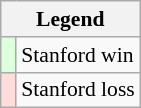<table class="wikitable" style="font-size:90%">
<tr>
<th colspan="2">Legend</th>
</tr>
<tr>
<td bgcolor="#ddffdd"> </td>
<td>Stanford win</td>
</tr>
<tr>
<td bgcolor="#ffdddd"> </td>
<td>Stanford loss</td>
</tr>
</table>
